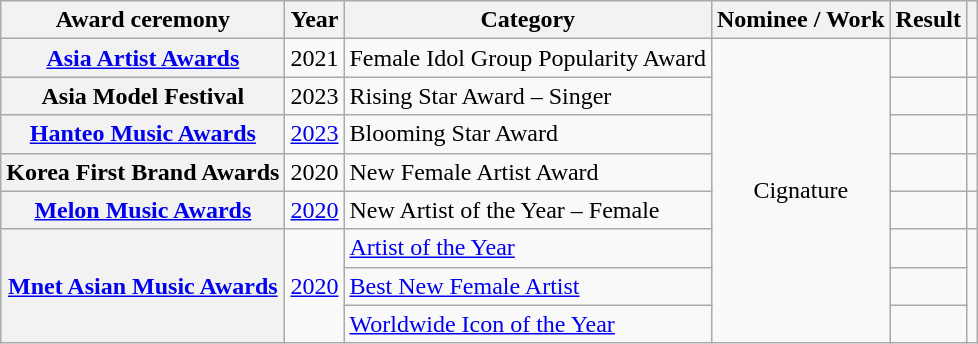<table class="wikitable plainrowheaders sortable" style="text-align:center">
<tr>
<th scope="col">Award ceremony</th>
<th scope="col">Year</th>
<th scope="col">Category </th>
<th scope="col">Nominee / Work</th>
<th scope="col">Result</th>
<th scope="col" class="unsortable"></th>
</tr>
<tr>
<th scope="row"><a href='#'>Asia Artist Awards</a></th>
<td>2021</td>
<td style="text-align:left">Female Idol Group Popularity Award</td>
<td rowspan="8">Cignature</td>
<td></td>
<td></td>
</tr>
<tr>
<th scope="row" rowspan=1>Asia Model Festival</th>
<td>2023</td>
<td style="text-align:left">Rising Star Award – Singer</td>
<td></td>
<td></td>
</tr>
<tr>
<th scope="row"><a href='#'>Hanteo Music Awards</a></th>
<td><a href='#'>2023</a></td>
<td style="text-align:left">Blooming Star Award</td>
<td></td>
<td></td>
</tr>
<tr>
<th scope="row">Korea First Brand Awards</th>
<td>2020</td>
<td style="text-align:left">New Female Artist Award</td>
<td></td>
<td></td>
</tr>
<tr>
<th scope="row"><a href='#'>Melon Music Awards</a></th>
<td><a href='#'>2020</a></td>
<td style="text-align:left">New Artist of the Year – Female</td>
<td></td>
<td></td>
</tr>
<tr>
<th scope="row" rowspan="3"><a href='#'>Mnet Asian Music Awards</a></th>
<td rowspan="3"><a href='#'>2020</a></td>
<td style="text-align:left"><a href='#'>Artist of the Year</a></td>
<td></td>
<td rowspan="3"></td>
</tr>
<tr>
<td style="text-align:left"><a href='#'>Best New Female Artist</a></td>
<td></td>
</tr>
<tr>
<td style="text-align:left"><a href='#'>Worldwide Icon of the Year</a></td>
<td></td>
</tr>
</table>
